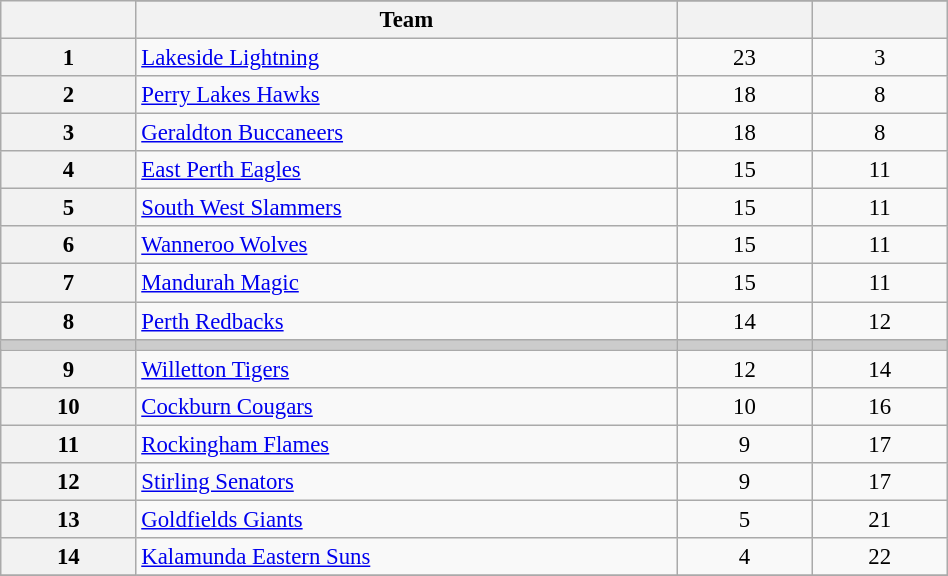<table class="wikitable" width="50%" style="font-size:95%; text-align:center">
<tr>
<th width="5%" rowspan=2></th>
</tr>
<tr>
<th width="20%">Team</th>
<th width="5%"></th>
<th width="5%"></th>
</tr>
<tr>
<th>1</th>
<td align=left><a href='#'>Lakeside Lightning</a></td>
<td>23</td>
<td>3</td>
</tr>
<tr>
<th>2</th>
<td align=left><a href='#'>Perry Lakes Hawks</a></td>
<td>18</td>
<td>8</td>
</tr>
<tr>
<th>3</th>
<td align=left><a href='#'>Geraldton Buccaneers</a></td>
<td>18</td>
<td>8</td>
</tr>
<tr>
<th>4</th>
<td align=left><a href='#'>East Perth Eagles</a></td>
<td>15</td>
<td>11</td>
</tr>
<tr>
<th>5</th>
<td align=left><a href='#'>South West Slammers</a></td>
<td>15</td>
<td>11</td>
</tr>
<tr>
<th>6</th>
<td align=left><a href='#'>Wanneroo Wolves</a></td>
<td>15</td>
<td>11</td>
</tr>
<tr>
<th>7</th>
<td align=left><a href='#'>Mandurah Magic</a></td>
<td>15</td>
<td>11</td>
</tr>
<tr>
<th>8</th>
<td align=left><a href='#'>Perth Redbacks</a></td>
<td>14</td>
<td>12</td>
</tr>
<tr bgcolor="#cccccc">
<td></td>
<td></td>
<td></td>
<td></td>
</tr>
<tr>
<th>9</th>
<td align=left><a href='#'>Willetton Tigers</a></td>
<td>12</td>
<td>14</td>
</tr>
<tr>
<th>10</th>
<td align=left><a href='#'>Cockburn Cougars</a></td>
<td>10</td>
<td>16</td>
</tr>
<tr>
<th>11</th>
<td align=left><a href='#'>Rockingham Flames</a></td>
<td>9</td>
<td>17</td>
</tr>
<tr>
<th>12</th>
<td align=left><a href='#'>Stirling Senators</a></td>
<td>9</td>
<td>17</td>
</tr>
<tr>
<th>13</th>
<td align=left><a href='#'>Goldfields Giants</a></td>
<td>5</td>
<td>21</td>
</tr>
<tr>
<th>14</th>
<td align=left><a href='#'>Kalamunda Eastern Suns</a></td>
<td>4</td>
<td>22</td>
</tr>
<tr>
</tr>
</table>
